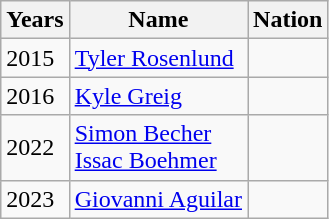<table class="wikitable sortable">
<tr>
<th>Years</th>
<th>Name</th>
<th>Nation</th>
</tr>
<tr>
<td>2015</td>
<td><a href='#'>Tyler Rosenlund</a></td>
<td></td>
</tr>
<tr>
<td>2016</td>
<td><a href='#'>Kyle Greig</a></td>
<td></td>
</tr>
<tr>
<td>2022</td>
<td><a href='#'>Simon Becher</a><br><a href='#'>Issac Boehmer</a></td>
<td><br></td>
</tr>
<tr>
<td>2023</td>
<td><a href='#'>Giovanni Aguilar</a></td>
<td></td>
</tr>
</table>
